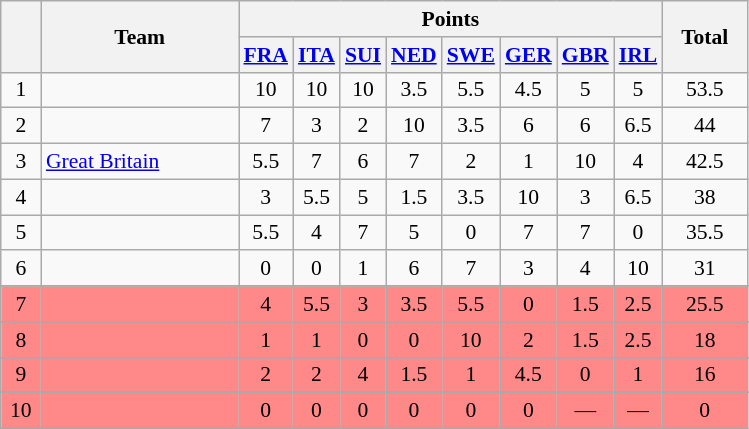<table class="wikitable" style="font-size: 90%" text-align:center; table-layout:fixed; width:75em">
<tr>
<th rowspan=2 width=20></th>
<th rowspan=2 width=125>Team</th>
<th colspan=8>Points</th>
<th rowspan=2 width=50>Total</th>
</tr>
<tr valign="top">
<th><a href='#'>FRA</a><br></th>
<th><a href='#'>ITA</a><br></th>
<th><a href='#'>SUI</a><br></th>
<th><a href='#'>NED</a><br></th>
<th><a href='#'>SWE</a><br></th>
<th><a href='#'>GER</a><br></th>
<th><a href='#'>GBR</a><br></th>
<th><a href='#'>IRL</a><br></th>
</tr>
<tr>
<td align=center>1</td>
<td></td>
<td align=center>10</td>
<td align=center>10</td>
<td align=center>10</td>
<td align=center>3.5</td>
<td align=center>5.5</td>
<td align=center>4.5</td>
<td align=center>5</td>
<td align=center>5</td>
<td align=center>53.5</td>
</tr>
<tr>
<td align=center>2</td>
<td></td>
<td align=center>7</td>
<td align=center>3</td>
<td align=center>2</td>
<td align=center>10</td>
<td align=center>3.5</td>
<td align=center>6</td>
<td align=center>6</td>
<td align=center>6.5</td>
<td align=center>44</td>
</tr>
<tr>
<td align=center>3</td>
<td> <a href='#'>Great Britain</a></td>
<td align=center>5.5</td>
<td align=center>7</td>
<td align=center>6</td>
<td align=center>7</td>
<td align=center>2</td>
<td align=center>1</td>
<td align=center>10</td>
<td align=center>4</td>
<td align=center>42.5</td>
</tr>
<tr>
<td align=center>4</td>
<td></td>
<td align=center>3</td>
<td align=center>5.5</td>
<td align=center>5</td>
<td align=center>1.5</td>
<td align=center>3.5</td>
<td align=center>10</td>
<td align=center>3</td>
<td align=center>6.5</td>
<td align=center>38</td>
</tr>
<tr>
<td align=center>5</td>
<td></td>
<td align=center>5.5</td>
<td align=center>4</td>
<td align=center>7</td>
<td align=center>5</td>
<td align=center>0</td>
<td align=center>7</td>
<td align=center>7</td>
<td align=center>0</td>
<td align=center>35.5</td>
</tr>
<tr>
<td align=center>6</td>
<td></td>
<td align=center>0</td>
<td align=center>0</td>
<td align=center>1</td>
<td align=center>6</td>
<td align=center>7</td>
<td align=center>3</td>
<td align=center>4</td>
<td align=center>10</td>
<td align=center>31</td>
</tr>
<tr>
</tr>
<tr bgcolor=#FF8888>
<td align=center>7</td>
<td></td>
<td align=center>4</td>
<td align=center>5.5</td>
<td align=center>3</td>
<td align=center>3.5</td>
<td align=center>5.5</td>
<td align=center>0</td>
<td align=center>1.5</td>
<td align=center>2.5</td>
<td align=center>25.5</td>
</tr>
<tr>
</tr>
<tr bgcolor=#FF8888>
<td align=center>8</td>
<td></td>
<td align=center>1</td>
<td align=center>1</td>
<td align=center>0</td>
<td align=center>0</td>
<td align=center>10</td>
<td align=center>2</td>
<td align=center>1.5</td>
<td align=center>2.5</td>
<td align=center>18</td>
</tr>
<tr>
</tr>
<tr bgcolor=#FF8888>
<td align=center>9</td>
<td></td>
<td align=center>2</td>
<td align=center>2</td>
<td align=center>4</td>
<td align=center>1.5</td>
<td align=center>1</td>
<td align=center>4.5</td>
<td align=center>0</td>
<td align=center>1</td>
<td align=center>16</td>
</tr>
<tr>
</tr>
<tr bgcolor=#FF8888>
<td align=center>10</td>
<td></td>
<td align=center>0</td>
<td align=center>0</td>
<td align=center>0</td>
<td align=center>0</td>
<td align=center>0</td>
<td align=center>0</td>
<td align=center>—</td>
<td align=center>—</td>
<td align=center>0</td>
</tr>
</table>
